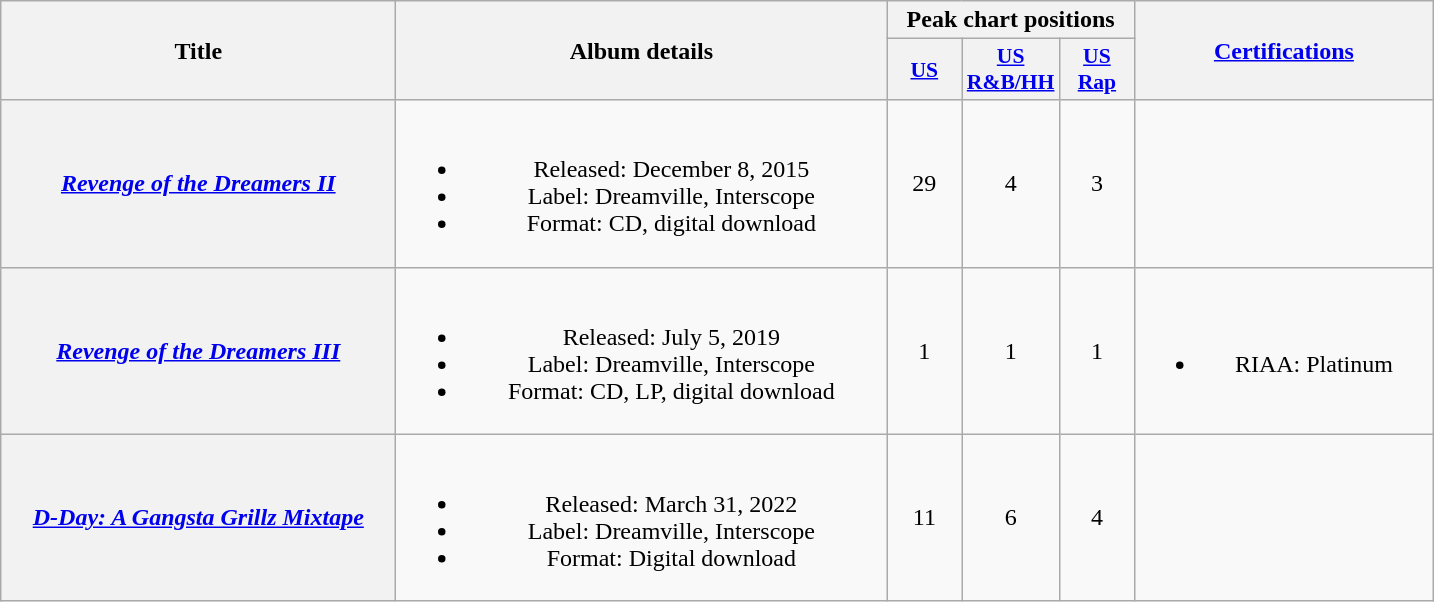<table class="wikitable plainrowheaders" style="text-align:center;">
<tr>
<th scope="col" rowspan="2" style="width:16em;">Title</th>
<th scope="col" rowspan="2" style="width:20em;">Album details</th>
<th scope="col" colspan="3">Peak chart positions</th>
<th scope="col" rowspan="2" style="width:12em;"><a href='#'>Certifications</a></th>
</tr>
<tr>
<th scope="col" style="width:3em;font-size:90%;"><a href='#'>US</a><br></th>
<th scope="col" style="width:3em;font-size:90%;"><a href='#'>US<br>R&B/HH</a><br></th>
<th scope="col" style="width:3em;font-size:90%;"><a href='#'>US<br>Rap</a><br></th>
</tr>
<tr>
<th scope="row"><em><a href='#'>Revenge of the Dreamers II</a></em><br></th>
<td><br><ul><li>Released: December 8, 2015</li><li>Label: Dreamville, Interscope</li><li>Format: CD, digital download</li></ul></td>
<td>29</td>
<td>4</td>
<td>3</td>
<td></td>
</tr>
<tr>
<th scope="row"><em><a href='#'>Revenge of the Dreamers III</a></em><br></th>
<td><br><ul><li>Released: July 5, 2019</li><li>Label: Dreamville, Interscope</li><li>Format: CD, LP, digital download</li></ul></td>
<td>1</td>
<td>1</td>
<td>1</td>
<td><br><ul><li>RIAA: Platinum</li></ul></td>
</tr>
<tr>
<th scope="row"><em><a href='#'>D-Day: A Gangsta Grillz Mixtape</a></em><br></th>
<td><br><ul><li>Released: March 31, 2022</li><li>Label: Dreamville, Interscope</li><li>Format: Digital download</li></ul></td>
<td>11</td>
<td>6</td>
<td>4</td>
<td></td>
</tr>
</table>
